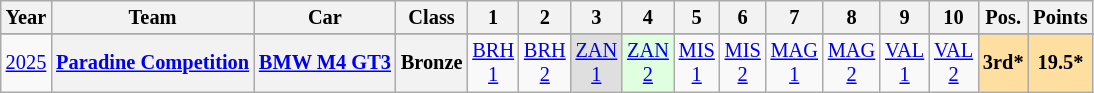<table class="wikitable" border="1" style="text-align:center; font-size:85%;">
<tr>
<th>Year</th>
<th>Team</th>
<th>Car</th>
<th>Class</th>
<th>1</th>
<th>2</th>
<th>3</th>
<th>4</th>
<th>5</th>
<th>6</th>
<th>7</th>
<th>8</th>
<th>9</th>
<th>10</th>
<th>Pos.</th>
<th>Points</th>
</tr>
<tr>
</tr>
<tr>
<td><a href='#'>2025</a></td>
<th><a href='#'>Paradine Competition</a></th>
<th><a href='#'>BMW M4 GT3</a></th>
<th>Bronze</th>
<td><a href='#'>BRH<br>1</a></td>
<td><a href='#'>BRH<br>2</a></td>
<td style="background:#DFDFDF;"><a href='#'>ZAN<br>1</a><br></td>
<td style="background:#DFFFDF;"><a href='#'>ZAN<br>2</a><br></td>
<td style="background:#;"><a href='#'>MIS<br>1</a><br></td>
<td style="background:#;"><a href='#'>MIS<br>2</a><br></td>
<td style="background:#;"><a href='#'>MAG<br>1</a><br></td>
<td style="background:#;"><a href='#'>MAG<br>2</a><br></td>
<td style="background:#;"><a href='#'>VAL<br>1</a><br></td>
<td style="background:#;"><a href='#'>VAL<br>2</a><br></td>
<th style="background:#FFDF9F;">3rd*</th>
<th style="background:#FFDF9F;">19.5*</th>
</tr>
</table>
